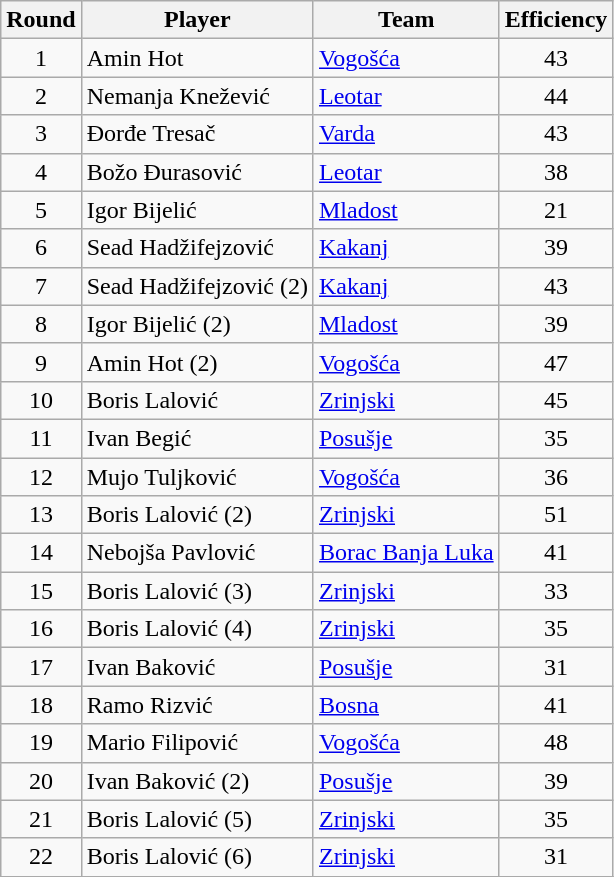<table class="wikitable sortable" style="text-align: center;">
<tr>
<th align="center">Round</th>
<th align="center">Player</th>
<th align="center">Team</th>
<th align="center">Efficiency</th>
</tr>
<tr>
<td>1</td>
<td align="left"> Amin Hot</td>
<td align="left"><a href='#'>Vogošća</a></td>
<td>43</td>
</tr>
<tr>
<td>2</td>
<td align="left"> Nemanja Knežević</td>
<td align="left"><a href='#'>Leotar</a></td>
<td>44</td>
</tr>
<tr>
<td>3</td>
<td align="left"> Đorđe Tresač</td>
<td align="left"><a href='#'>Varda</a></td>
<td>43</td>
</tr>
<tr>
<td>4</td>
<td align="left"> Božo Đurasović</td>
<td align="left"><a href='#'>Leotar</a></td>
<td>38</td>
</tr>
<tr>
<td>5</td>
<td align="left"> Igor Bijelić</td>
<td align="left"><a href='#'>Mladost</a></td>
<td>21</td>
</tr>
<tr>
<td>6</td>
<td align="left"> Sead Hadžifejzović</td>
<td align="left"><a href='#'>Kakanj</a></td>
<td>39</td>
</tr>
<tr>
<td>7</td>
<td align="left"> Sead Hadžifejzović (2)</td>
<td align="left"><a href='#'>Kakanj</a></td>
<td>43</td>
</tr>
<tr>
<td>8</td>
<td align="left"> Igor Bijelić (2)</td>
<td align="left"><a href='#'>Mladost</a></td>
<td>39</td>
</tr>
<tr>
<td>9</td>
<td align="left"> Amin Hot (2)</td>
<td align="left"><a href='#'>Vogošća</a></td>
<td>47</td>
</tr>
<tr>
<td>10</td>
<td align="left"> Boris Lalović</td>
<td align="left"><a href='#'>Zrinjski</a></td>
<td>45</td>
</tr>
<tr>
<td>11</td>
<td align="left"> Ivan Begić</td>
<td align="left"><a href='#'>Posušje</a></td>
<td>35</td>
</tr>
<tr>
<td>12</td>
<td align="left"> Mujo Tuljković</td>
<td align="left"><a href='#'>Vogošća</a></td>
<td>36</td>
</tr>
<tr>
<td>13</td>
<td align="left"> Boris Lalović (2)</td>
<td align="left"><a href='#'>Zrinjski</a></td>
<td>51</td>
</tr>
<tr>
<td>14</td>
<td align="left"> Nebojša Pavlović</td>
<td align="left"><a href='#'>Borac Banja Luka</a></td>
<td>41</td>
</tr>
<tr>
<td>15</td>
<td align="left"> Boris Lalović (3)</td>
<td align="left"><a href='#'>Zrinjski</a></td>
<td>33</td>
</tr>
<tr>
<td>16</td>
<td align="left"> Boris Lalović (4)</td>
<td align="left"><a href='#'>Zrinjski</a></td>
<td>35</td>
</tr>
<tr>
<td>17</td>
<td align="left"> Ivan Baković</td>
<td align="left"><a href='#'>Posušje</a></td>
<td>31</td>
</tr>
<tr>
<td>18</td>
<td align="left"> Ramo Rizvić</td>
<td align="left"><a href='#'>Bosna</a></td>
<td>41</td>
</tr>
<tr>
<td>19</td>
<td align="left"> Mario Filipović</td>
<td align="left"><a href='#'>Vogošća</a></td>
<td>48</td>
</tr>
<tr>
<td>20</td>
<td align="left"> Ivan Baković (2)</td>
<td align="left"><a href='#'>Posušje</a></td>
<td>39</td>
</tr>
<tr>
<td>21</td>
<td align="left"> Boris Lalović (5)</td>
<td align="left"><a href='#'>Zrinjski</a></td>
<td>35</td>
</tr>
<tr>
<td>22</td>
<td align="left"> Boris Lalović (6)</td>
<td align="left"><a href='#'>Zrinjski</a></td>
<td>31</td>
</tr>
<tr>
</tr>
</table>
